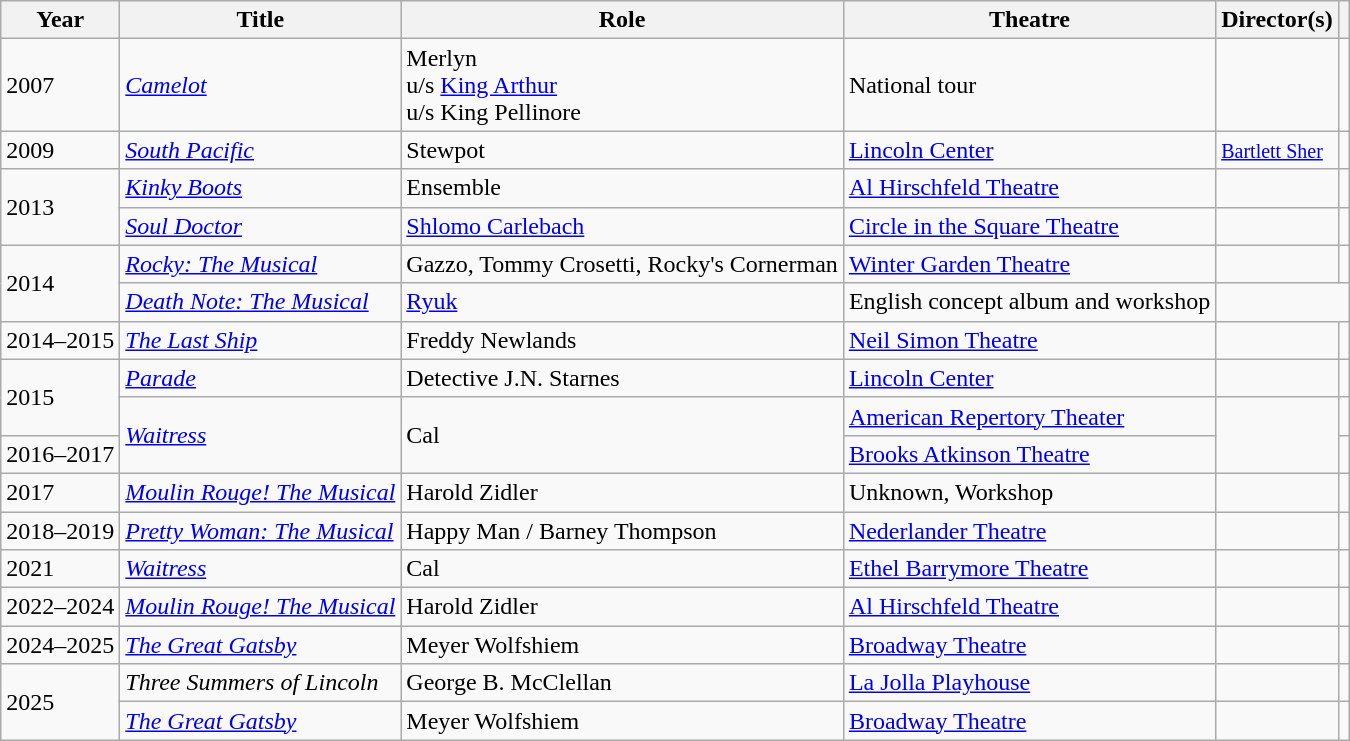<table class="wikitable sortable">
<tr>
<th>Year</th>
<th>Title</th>
<th>Role</th>
<th>Theatre</th>
<th>Director(s)</th>
<th></th>
</tr>
<tr>
<td>2007</td>
<td><em><a href='#'>Camelot</a></em></td>
<td>Merlyn<br>u/s <a href='#'>King Arthur</a><br>u/s King Pellinore</td>
<td>National tour</td>
<td></td>
<td></td>
</tr>
<tr>
<td>2009</td>
<td><em><a href='#'>South Pacific</a></em></td>
<td>Stewpot </td>
<td><a href='#'>Lincoln Center</a></td>
<td><a href='#'><small>Bartlett Sher</small></a></td>
<td></td>
</tr>
<tr>
<td rowspan=2>2013</td>
<td><em><a href='#'>Kinky Boots</a></em></td>
<td>Ensemble</td>
<td><a href='#'>Al Hirschfeld Theatre</a></td>
<td></td>
<td></td>
</tr>
<tr>
<td><em><a href='#'>Soul Doctor</a></em></td>
<td><a href='#'>Shlomo Carlebach</a></td>
<td><a href='#'>Circle in the Square Theatre</a></td>
<td></td>
<td></td>
</tr>
<tr>
<td rowspan=2>2014</td>
<td><em><a href='#'>Rocky: The Musical</a></em></td>
<td>Gazzo, Tommy Crosetti, Rocky's Cornerman</td>
<td><a href='#'>Winter Garden Theatre</a></td>
<td></td>
<td></td>
</tr>
<tr>
<td><em><a href='#'>Death Note: The Musical</a></em></td>
<td><a href='#'>Ryuk</a></td>
<td>English concept album and workshop</td>
</tr>
<tr>
<td>2014–2015</td>
<td><em><a href='#'>The Last Ship</a></em></td>
<td>Freddy Newlands</td>
<td><a href='#'>Neil Simon Theatre</a></td>
<td></td>
<td></td>
</tr>
<tr>
<td rowspan=2>2015</td>
<td><em><a href='#'>Parade</a></em></td>
<td>Detective J.N. Starnes</td>
<td><a href='#'>Lincoln Center</a></td>
<td></td>
<td></td>
</tr>
<tr>
<td rowspan="2"><em><a href='#'>Waitress</a></em></td>
<td rowspan="2">Cal</td>
<td><a href='#'>American Repertory Theater</a> </td>
<td rowspan=2></td>
<td></td>
</tr>
<tr>
<td>2016–2017</td>
<td><a href='#'>Brooks Atkinson Theatre</a></td>
<td></td>
</tr>
<tr>
<td>2017</td>
<td><em><a href='#'>Moulin Rouge! The Musical</a></em></td>
<td>Harold Zidler</td>
<td>Unknown, Workshop</td>
<td></td>
</tr>
<tr>
<td>2018–2019</td>
<td><em><a href='#'>Pretty Woman: The Musical</a></em></td>
<td>Happy Man / Barney Thompson</td>
<td><a href='#'>Nederlander Theatre</a></td>
<td></td>
<td></td>
</tr>
<tr>
<td>2021</td>
<td><em><a href='#'>Waitress</a></em></td>
<td>Cal</td>
<td><a href='#'>Ethel Barrymore Theatre</a></td>
<td></td>
<td></td>
</tr>
<tr>
<td>2022–2024</td>
<td><em><a href='#'>Moulin Rouge! The Musical</a></em></td>
<td>Harold Zidler</td>
<td><a href='#'>Al Hirschfeld Theatre</a></td>
<td></td>
<td></td>
</tr>
<tr>
<td>2024–2025</td>
<td><em><a href='#'>The Great Gatsby</a></em></td>
<td>Meyer Wolfshiem</td>
<td><a href='#'>Broadway Theatre</a></td>
<td></td>
<td></td>
</tr>
<tr>
<td rowspan=2>2025</td>
<td><em>Three Summers of Lincoln</em></td>
<td>George B. McClellan</td>
<td><a href='#'>La Jolla Playhouse</a></td>
<td></td>
<td></td>
</tr>
<tr>
<td><em><a href='#'>The Great Gatsby</a></em></td>
<td>Meyer Wolfshiem</td>
<td><a href='#'>Broadway Theatre</a></td>
<td></td>
<td></td>
</tr>
</table>
